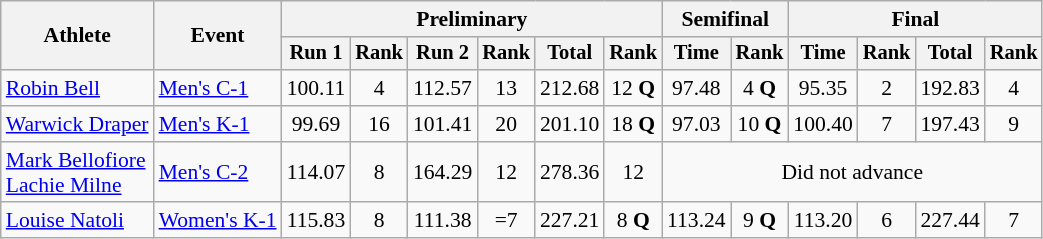<table class="wikitable" style="font-size:90%">
<tr>
<th rowspan="2">Athlete</th>
<th rowspan="2">Event</th>
<th colspan="6">Preliminary</th>
<th colspan="2">Semifinal</th>
<th colspan="4">Final</th>
</tr>
<tr style="font-size:95%">
<th>Run 1</th>
<th>Rank</th>
<th>Run 2</th>
<th>Rank</th>
<th>Total</th>
<th>Rank</th>
<th>Time</th>
<th>Rank</th>
<th>Time</th>
<th>Rank</th>
<th>Total</th>
<th>Rank</th>
</tr>
<tr align=center>
<td align=left><a href='#'>Robin Bell</a></td>
<td align=left><a href='#'>Men's C-1</a></td>
<td>100.11</td>
<td>4</td>
<td>112.57</td>
<td>13</td>
<td>212.68</td>
<td>12 <strong>Q</strong></td>
<td>97.48</td>
<td>4 <strong>Q</strong></td>
<td>95.35</td>
<td>2</td>
<td>192.83</td>
<td>4</td>
</tr>
<tr align=center>
<td align=left><a href='#'>Warwick Draper</a></td>
<td align=left><a href='#'>Men's K-1</a></td>
<td>99.69</td>
<td>16</td>
<td>101.41</td>
<td>20</td>
<td>201.10</td>
<td>18 <strong>Q</strong></td>
<td>97.03</td>
<td>10 <strong>Q</strong></td>
<td>100.40</td>
<td>7</td>
<td>197.43</td>
<td>9</td>
</tr>
<tr align=center>
<td align=left><a href='#'>Mark Bellofiore</a><br><a href='#'>Lachie Milne</a></td>
<td align=left><a href='#'>Men's C-2</a></td>
<td>114.07</td>
<td>8</td>
<td>164.29</td>
<td>12</td>
<td>278.36</td>
<td>12</td>
<td colspan=6>Did not advance</td>
</tr>
<tr align=center>
<td align=left><a href='#'>Louise Natoli</a></td>
<td align=left><a href='#'>Women's K-1</a></td>
<td>115.83</td>
<td>8</td>
<td>111.38</td>
<td>=7</td>
<td>227.21</td>
<td>8 <strong>Q</strong></td>
<td>113.24</td>
<td>9 <strong>Q</strong></td>
<td>113.20</td>
<td>6</td>
<td>227.44</td>
<td>7</td>
</tr>
</table>
